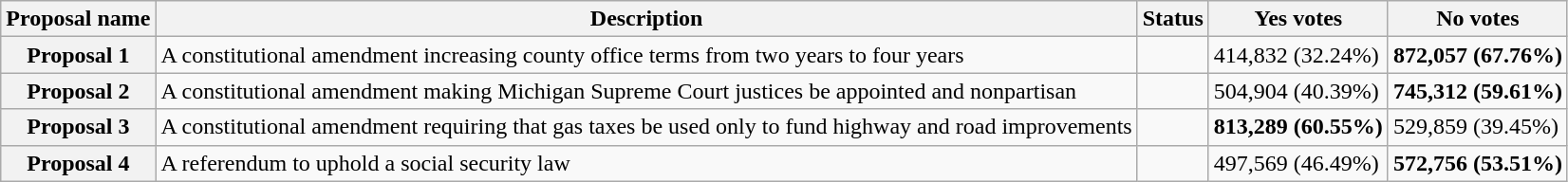<table class="wikitable sortable plainrowheaders">
<tr>
<th scope="col">Proposal name</th>
<th class="unsortable" scope="col">Description</th>
<th scope="col">Status</th>
<th scope="col">Yes votes</th>
<th scope="col">No votes</th>
</tr>
<tr>
<th scope="row">Proposal 1</th>
<td>A constitutional amendment increasing county office terms from two years to four years</td>
<td></td>
<td>414,832 (32.24%)</td>
<td><strong>872,057 (67.76%)</strong></td>
</tr>
<tr>
<th scope="row">Proposal 2</th>
<td>A constitutional amendment making Michigan Supreme Court justices be appointed and nonpartisan</td>
<td></td>
<td>504,904 (40.39%)</td>
<td><strong>745,312 (59.61%)</strong></td>
</tr>
<tr>
<th scope="row">Proposal 3</th>
<td>A constitutional amendment requiring that gas taxes be used only to fund highway and road improvements</td>
<td></td>
<td><strong>813,289 (60.55%)</strong></td>
<td>529,859 (39.45%)</td>
</tr>
<tr>
<th scope="row">Proposal 4</th>
<td>A referendum to uphold a social security law</td>
<td></td>
<td>497,569 (46.49%)</td>
<td><strong>572,756 (53.51%)</strong></td>
</tr>
</table>
